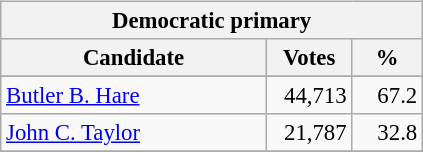<table class="wikitable" align="left" style="margin: 1em 1em 1em 0; font-size: 95%;">
<tr>
<th colspan="3">Democratic primary</th>
</tr>
<tr>
<th colspan="1" style="width: 170px">Candidate</th>
<th style="width: 50px">Votes</th>
<th style="width: 40px">%</th>
</tr>
<tr>
</tr>
<tr>
<td><a href='#'>Butler B. Hare</a></td>
<td align="right">44,713</td>
<td align="right">67.2</td>
</tr>
<tr>
<td><a href='#'>John C. Taylor</a></td>
<td align="right">21,787</td>
<td align="right">32.8</td>
</tr>
<tr>
</tr>
</table>
